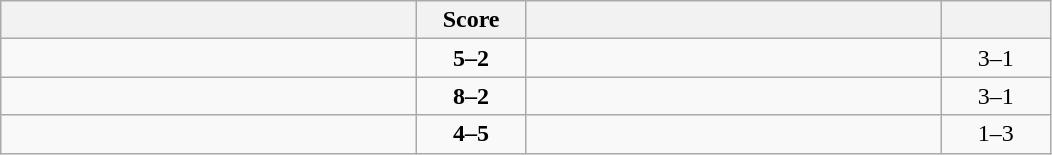<table class="wikitable" style="text-align: center; ">
<tr>
<th align="right" width="270"></th>
<th width="65">Score</th>
<th align="left" width="270"></th>
<th width="65"></th>
</tr>
<tr>
<td align="left"><strong></strong></td>
<td><strong>5–2</strong></td>
<td align="left"></td>
<td>3–1 <strong></strong></td>
</tr>
<tr>
<td align="left"><strong></strong></td>
<td><strong>8–2</strong></td>
<td align="left"></td>
<td>3–1 <strong></strong></td>
</tr>
<tr>
<td align="left"></td>
<td><strong>4–5</strong></td>
<td align="left"><strong></strong></td>
<td>1–3 <strong></strong></td>
</tr>
</table>
